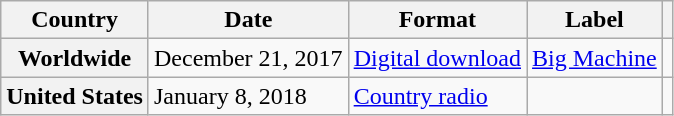<table class="wikitable plainrowheaders">
<tr>
<th>Country</th>
<th>Date</th>
<th>Format</th>
<th>Label</th>
<th></th>
</tr>
<tr>
<th scope="row">Worldwide</th>
<td>December 21, 2017</td>
<td><a href='#'>Digital download</a></td>
<td><a href='#'>Big Machine</a></td>
<td></td>
</tr>
<tr>
<th scope="row">United States</th>
<td>January 8, 2018</td>
<td><a href='#'>Country radio</a></td>
<td></td>
<td></td>
</tr>
</table>
